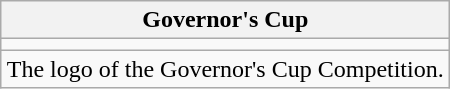<table align="right" class="wikitable">
<tr>
<th bgcolor=gray>Governor's Cup</th>
</tr>
<tr>
<td align="center"></td>
</tr>
<tr>
<td align="center">The logo of the Governor's Cup Competition.</td>
</tr>
</table>
